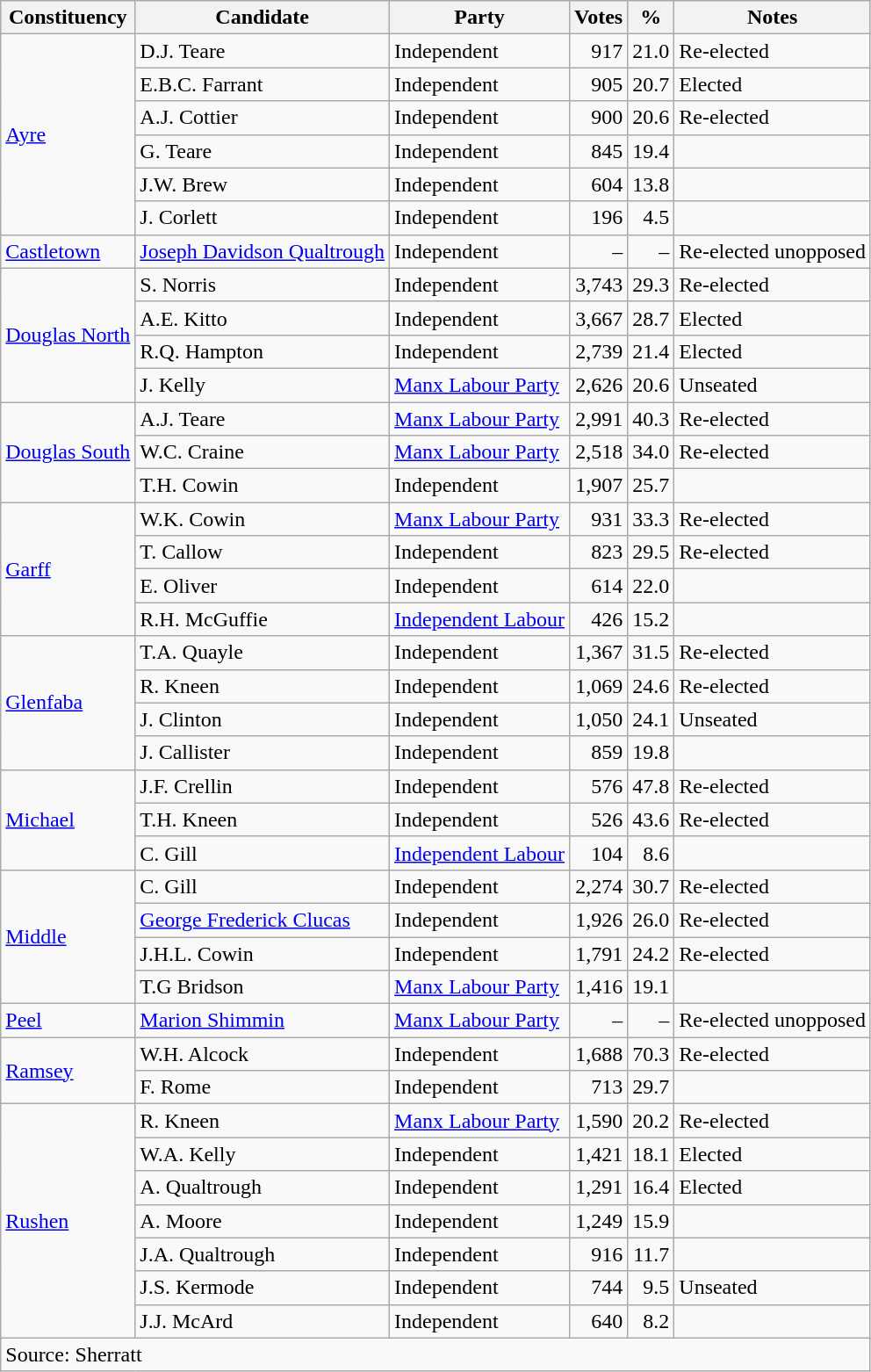<table class=wikitable>
<tr>
<th>Constituency</th>
<th>Candidate</th>
<th>Party</th>
<th>Votes</th>
<th>%</th>
<th>Notes</th>
</tr>
<tr>
<td rowspan=6><a href='#'>Ayre</a></td>
<td>D.J. Teare</td>
<td>Independent</td>
<td align=right>917</td>
<td align=right>21.0</td>
<td>Re-elected</td>
</tr>
<tr>
<td>E.B.C. Farrant</td>
<td>Independent</td>
<td align=right>905</td>
<td align=right>20.7</td>
<td>Elected</td>
</tr>
<tr>
<td>A.J. Cottier</td>
<td>Independent</td>
<td align=right>900</td>
<td align=right>20.6</td>
<td>Re-elected</td>
</tr>
<tr>
<td>G. Teare</td>
<td>Independent</td>
<td align=right>845</td>
<td align=right>19.4</td>
<td></td>
</tr>
<tr>
<td>J.W. Brew</td>
<td>Independent</td>
<td align=right>604</td>
<td align=right>13.8</td>
<td></td>
</tr>
<tr>
<td>J. Corlett</td>
<td>Independent</td>
<td align=right>196</td>
<td align=right>4.5</td>
<td></td>
</tr>
<tr>
<td><a href='#'>Castletown</a></td>
<td><a href='#'>Joseph Davidson Qualtrough</a></td>
<td>Independent</td>
<td align=right>–</td>
<td align=right>–</td>
<td>Re-elected unopposed</td>
</tr>
<tr>
<td rowspan=4><a href='#'>Douglas North</a></td>
<td>S. Norris</td>
<td>Independent</td>
<td align=right>3,743</td>
<td align=right>29.3</td>
<td>Re-elected</td>
</tr>
<tr>
<td>A.E. Kitto</td>
<td>Independent</td>
<td align=right>3,667</td>
<td align=right>28.7</td>
<td>Elected</td>
</tr>
<tr>
<td>R.Q. Hampton</td>
<td>Independent</td>
<td align=right>2,739</td>
<td align=right>21.4</td>
<td>Elected</td>
</tr>
<tr>
<td>J. Kelly</td>
<td><a href='#'>Manx Labour Party</a></td>
<td align=right>2,626</td>
<td align=right>20.6</td>
<td>Unseated</td>
</tr>
<tr>
<td rowspan=3><a href='#'>Douglas South</a></td>
<td>A.J. Teare</td>
<td><a href='#'>Manx Labour Party</a></td>
<td align=right>2,991</td>
<td align=right>40.3</td>
<td>Re-elected</td>
</tr>
<tr>
<td>W.C. Craine</td>
<td><a href='#'>Manx Labour Party</a></td>
<td align=right>2,518</td>
<td align=right>34.0</td>
<td>Re-elected</td>
</tr>
<tr>
<td>T.H. Cowin</td>
<td>Independent</td>
<td align=right>1,907</td>
<td align=right>25.7</td>
<td></td>
</tr>
<tr>
<td rowspan=4><a href='#'>Garff</a></td>
<td>W.K. Cowin</td>
<td><a href='#'>Manx Labour Party</a></td>
<td align=right>931</td>
<td align=right>33.3</td>
<td>Re-elected</td>
</tr>
<tr>
<td>T. Callow</td>
<td>Independent</td>
<td align=right>823</td>
<td align=right>29.5</td>
<td>Re-elected</td>
</tr>
<tr>
<td>E. Oliver</td>
<td>Independent</td>
<td align=right>614</td>
<td align=right>22.0</td>
<td></td>
</tr>
<tr>
<td>R.H. McGuffie</td>
<td><a href='#'>Independent Labour</a></td>
<td align=right>426</td>
<td align=right>15.2</td>
<td></td>
</tr>
<tr>
<td rowspan=4><a href='#'>Glenfaba</a></td>
<td>T.A. Quayle</td>
<td>Independent</td>
<td align=right>1,367</td>
<td align=right>31.5</td>
<td>Re-elected</td>
</tr>
<tr>
<td>R. Kneen</td>
<td>Independent</td>
<td align=right>1,069</td>
<td align=right>24.6</td>
<td>Re-elected</td>
</tr>
<tr>
<td>J. Clinton</td>
<td>Independent</td>
<td align=right>1,050</td>
<td align=right>24.1</td>
<td>Unseated</td>
</tr>
<tr>
<td>J. Callister</td>
<td>Independent</td>
<td align=right>859</td>
<td align=right>19.8</td>
<td></td>
</tr>
<tr>
<td rowspan=3><a href='#'>Michael</a></td>
<td>J.F. Crellin</td>
<td>Independent</td>
<td align=right>576</td>
<td align=right>47.8</td>
<td>Re-elected</td>
</tr>
<tr>
<td>T.H. Kneen</td>
<td>Independent</td>
<td align=right>526</td>
<td align=right>43.6</td>
<td>Re-elected</td>
</tr>
<tr>
<td>C. Gill</td>
<td><a href='#'>Independent Labour</a></td>
<td align=right>104</td>
<td align=right>8.6</td>
<td></td>
</tr>
<tr>
<td rowspan=4><a href='#'>Middle</a></td>
<td>C. Gill</td>
<td>Independent</td>
<td align=right>2,274</td>
<td align=right>30.7</td>
<td>Re-elected</td>
</tr>
<tr>
<td><a href='#'>George Frederick Clucas</a></td>
<td>Independent</td>
<td align=right>1,926</td>
<td align=right>26.0</td>
<td>Re-elected</td>
</tr>
<tr>
<td>J.H.L. Cowin</td>
<td>Independent</td>
<td align=right>1,791</td>
<td align=right>24.2</td>
<td>Re-elected</td>
</tr>
<tr>
<td>T.G Bridson</td>
<td><a href='#'>Manx Labour Party</a></td>
<td align=right>1,416</td>
<td align=right>19.1</td>
<td></td>
</tr>
<tr>
<td><a href='#'>Peel</a></td>
<td><a href='#'>Marion Shimmin</a></td>
<td><a href='#'>Manx Labour Party</a></td>
<td align=right>–</td>
<td align=right>–</td>
<td>Re-elected unopposed</td>
</tr>
<tr>
<td rowspan=2><a href='#'>Ramsey</a></td>
<td>W.H. Alcock</td>
<td>Independent</td>
<td align=right>1,688</td>
<td align=right>70.3</td>
<td>Re-elected</td>
</tr>
<tr>
<td>F. Rome</td>
<td>Independent</td>
<td align=right>713</td>
<td align=right>29.7</td>
<td></td>
</tr>
<tr>
<td rowspan=7><a href='#'>Rushen</a></td>
<td>R. Kneen</td>
<td><a href='#'>Manx Labour Party</a></td>
<td align=right>1,590</td>
<td align=right>20.2</td>
<td>Re-elected</td>
</tr>
<tr>
<td>W.A. Kelly</td>
<td>Independent</td>
<td align=right>1,421</td>
<td align=right>18.1</td>
<td>Elected</td>
</tr>
<tr>
<td>A. Qualtrough</td>
<td>Independent</td>
<td align=right>1,291</td>
<td align=right>16.4</td>
<td>Elected</td>
</tr>
<tr>
<td>A. Moore</td>
<td>Independent</td>
<td align=right>1,249</td>
<td align=right>15.9</td>
<td></td>
</tr>
<tr>
<td>J.A. Qualtrough</td>
<td>Independent</td>
<td align=right>916</td>
<td align=right>11.7</td>
<td></td>
</tr>
<tr>
<td>J.S. Kermode</td>
<td>Independent</td>
<td align=right>744</td>
<td align=right>9.5</td>
<td>Unseated</td>
</tr>
<tr>
<td>J.J. McArd</td>
<td>Independent</td>
<td align=right>640</td>
<td align=right>8.2</td>
<td></td>
</tr>
<tr>
<td colspan=6>Source: Sherratt</td>
</tr>
</table>
